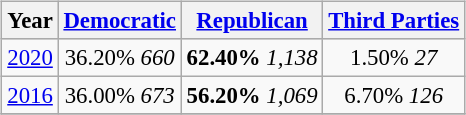<table class="wikitable"  style="float:right; margin:1em; font-size:95%;">
<tr style="background:lightgrey;">
<th>Year</th>
<th><a href='#'>Democratic</a></th>
<th><a href='#'>Republican</a></th>
<th><a href='#'>Third Parties</a></th>
</tr>
<tr>
<td align="center" ><a href='#'>2020</a></td>
<td align="center" >36.20% <em>660</em></td>
<td align="center" ><strong>62.40%</strong> <em>1,138</em></td>
<td align="center" >1.50% <em>27</em></td>
</tr>
<tr>
<td align="center" ><a href='#'>2016</a></td>
<td align="center" >36.00% <em>673</em></td>
<td align="center" ><strong>56.20%</strong> <em>1,069</em></td>
<td align="center" >6.70% <em>126</em></td>
</tr>
<tr>
</tr>
</table>
